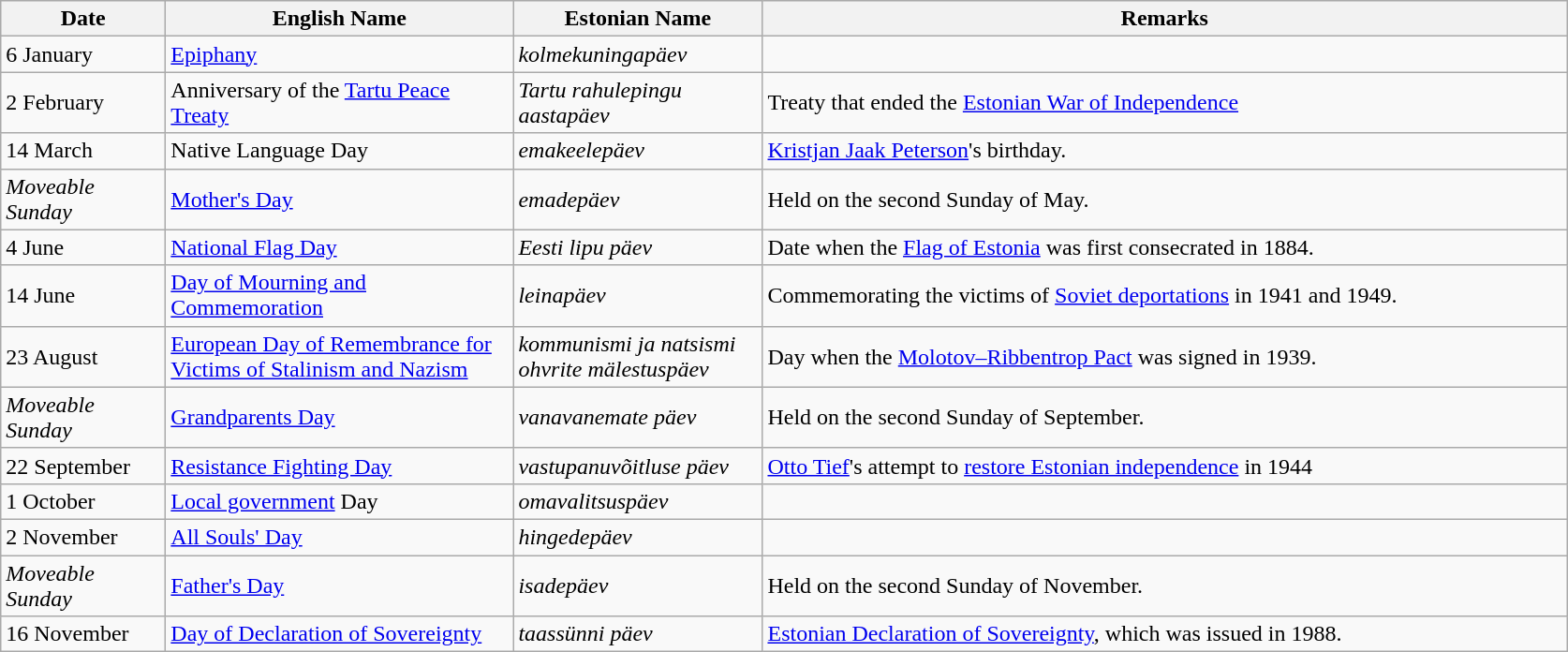<table class="wikitable" style="font-size: 100%; width="100%>
<tr style="background: #ececec;">
<th width="110px">Date</th>
<th width="240px">English Name</th>
<th width="170px">Estonian Name</th>
<th width="565px">Remarks</th>
</tr>
<tr>
<td>6 January</td>
<td><a href='#'>Epiphany</a></td>
<td><em>kolmekuningapäev</em></td>
<td></td>
</tr>
<tr>
<td>2 February</td>
<td>Anniversary of the <a href='#'>Tartu Peace Treaty</a></td>
<td><em>Tartu rahulepingu aastapäev</em></td>
<td>Treaty that ended the <a href='#'>Estonian War of Independence</a></td>
</tr>
<tr>
<td>14 March</td>
<td>Native Language Day</td>
<td><em>emakeelepäev</em></td>
<td><a href='#'>Kristjan Jaak Peterson</a>'s birthday.</td>
</tr>
<tr>
<td><em>Moveable Sunday</em></td>
<td><a href='#'>Mother's Day</a></td>
<td><em>emadepäev</em></td>
<td>Held on the second Sunday of May.</td>
</tr>
<tr>
<td>4 June</td>
<td><a href='#'>National Flag Day</a></td>
<td><em>Eesti lipu päev</em></td>
<td>Date when the <a href='#'>Flag of Estonia</a> was first consecrated in 1884.</td>
</tr>
<tr>
<td>14 June</td>
<td><a href='#'>Day of Mourning and Commemoration</a></td>
<td><em>leinapäev</em></td>
<td>Commemorating the victims of <a href='#'>Soviet deportations</a> in 1941 and 1949.</td>
</tr>
<tr>
<td>23 August</td>
<td><a href='#'>European Day of Remembrance for Victims of Stalinism and Nazism</a></td>
<td><em>kommunismi ja natsismi ohvrite mälestuspäev</em></td>
<td>Day when the <a href='#'>Molotov–Ribbentrop Pact</a> was signed in 1939.</td>
</tr>
<tr>
<td><em>Moveable Sunday</em></td>
<td><a href='#'>Grandparents Day</a></td>
<td><em>vanavanemate päev</em></td>
<td>Held on the second Sunday of September.</td>
</tr>
<tr>
<td>22 September</td>
<td><a href='#'>Resistance Fighting Day</a></td>
<td><em>vastupanuvõitluse päev</em></td>
<td><a href='#'>Otto Tief</a>'s attempt to <a href='#'>restore Estonian independence</a> in 1944</td>
</tr>
<tr>
<td>1 October</td>
<td><a href='#'>Local government</a> Day</td>
<td><em>omavalitsuspäev</em></td>
<td></td>
</tr>
<tr>
<td>2 November</td>
<td><a href='#'>All Souls' Day</a></td>
<td><em>hingedepäev</em></td>
<td></td>
</tr>
<tr>
<td><em>Moveable Sunday</em></td>
<td><a href='#'>Father's Day</a></td>
<td><em>isadepäev</em></td>
<td>Held on the second Sunday of November.</td>
</tr>
<tr>
<td>16 November</td>
<td><a href='#'>Day of Declaration of Sovereignty</a></td>
<td><em>taassünni päev</em></td>
<td><a href='#'>Estonian Declaration of Sovereignty</a>, which was issued in 1988.</td>
</tr>
</table>
